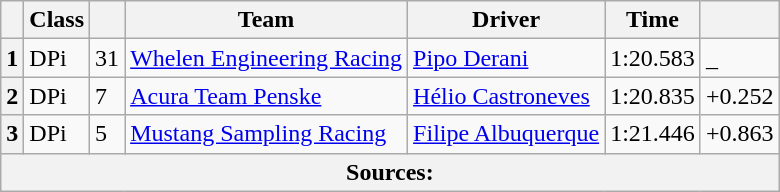<table class="wikitable">
<tr>
<th scope="col"></th>
<th scope="col">Class</th>
<th scope="col"></th>
<th scope="col">Team</th>
<th scope="col">Driver</th>
<th scope="col">Time</th>
<th scope="col"></th>
</tr>
<tr>
<th scope="row">1</th>
<td>DPi</td>
<td>31</td>
<td><a href='#'>Whelen Engineering Racing</a></td>
<td><a href='#'>Pipo Derani</a></td>
<td>1:20.583</td>
<td>_</td>
</tr>
<tr>
<th scope="row">2</th>
<td>DPi</td>
<td>7</td>
<td><a href='#'>Acura Team Penske</a></td>
<td><a href='#'>Hélio Castroneves</a></td>
<td>1:20.835</td>
<td>+0.252</td>
</tr>
<tr>
<th scope="row">3</th>
<td>DPi</td>
<td>5</td>
<td><a href='#'>Mustang Sampling Racing</a></td>
<td><a href='#'>Filipe Albuquerque</a></td>
<td>1:21.446</td>
<td>+0.863</td>
</tr>
<tr>
<th colspan="7">Sources:</th>
</tr>
</table>
